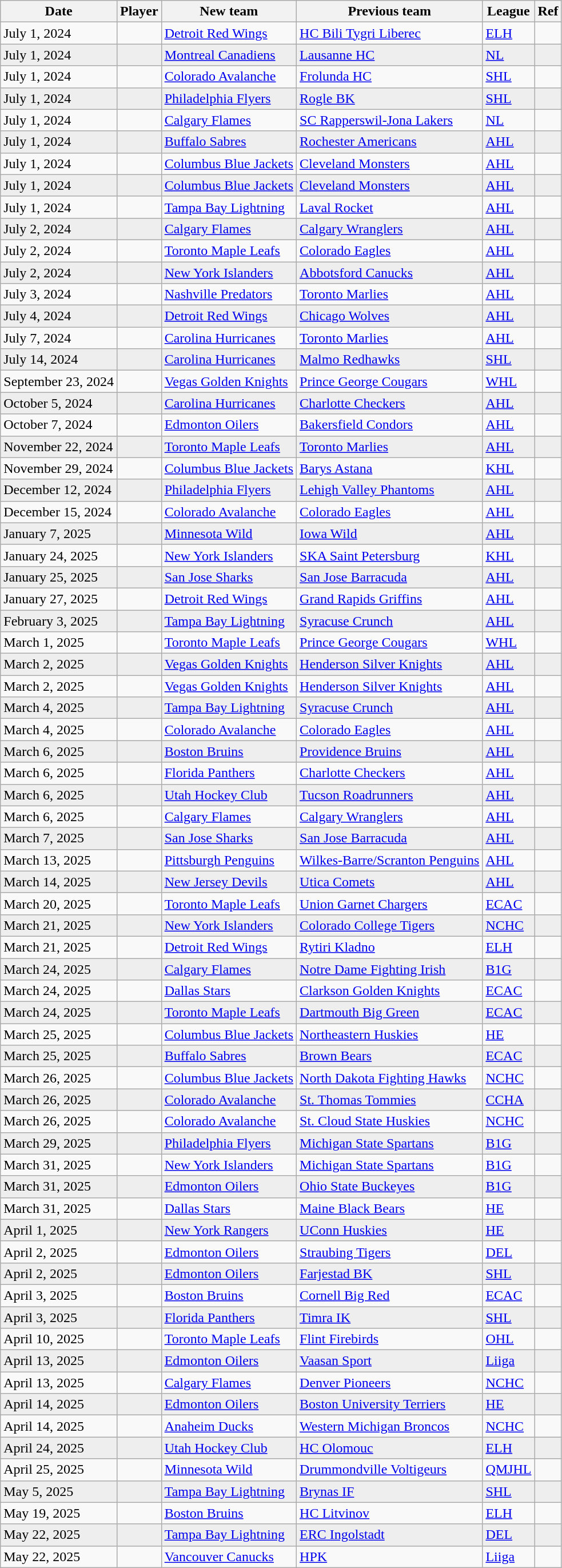<table class="wikitable sortable" style="border:1px solid #999999;">
<tr>
<th>Date</th>
<th>Player</th>
<th>New team</th>
<th>Previous team</th>
<th>League</th>
<th>Ref</th>
</tr>
<tr>
<td>July 1, 2024</td>
<td></td>
<td><a href='#'>Detroit Red Wings</a></td>
<td><a href='#'>HC Bili Tygri Liberec</a></td>
<td><a href='#'>ELH</a></td>
<td></td>
</tr>
<tr bgcolor="eeeeee">
<td>July 1, 2024</td>
<td></td>
<td><a href='#'>Montreal Canadiens</a></td>
<td><a href='#'>Lausanne HC</a></td>
<td><a href='#'>NL</a></td>
<td></td>
</tr>
<tr>
<td>July 1, 2024</td>
<td></td>
<td><a href='#'>Colorado Avalanche</a></td>
<td><a href='#'>Frolunda HC</a></td>
<td><a href='#'>SHL</a></td>
<td></td>
</tr>
<tr bgcolor="eeeeee">
<td>July 1, 2024</td>
<td></td>
<td><a href='#'>Philadelphia Flyers</a></td>
<td><a href='#'>Rogle BK</a></td>
<td><a href='#'>SHL</a></td>
<td></td>
</tr>
<tr>
<td>July 1, 2024</td>
<td></td>
<td><a href='#'>Calgary Flames</a></td>
<td><a href='#'>SC Rapperswil-Jona Lakers</a></td>
<td><a href='#'>NL</a></td>
<td></td>
</tr>
<tr bgcolor="eeeeee">
<td>July 1, 2024</td>
<td></td>
<td><a href='#'>Buffalo Sabres</a></td>
<td><a href='#'>Rochester Americans</a></td>
<td><a href='#'>AHL</a></td>
<td></td>
</tr>
<tr>
<td>July 1, 2024</td>
<td></td>
<td><a href='#'>Columbus Blue Jackets</a></td>
<td><a href='#'>Cleveland Monsters</a></td>
<td><a href='#'>AHL</a></td>
<td></td>
</tr>
<tr bgcolor="eeeeee">
<td>July 1, 2024</td>
<td></td>
<td><a href='#'>Columbus Blue Jackets</a></td>
<td><a href='#'>Cleveland Monsters</a></td>
<td><a href='#'>AHL</a></td>
<td></td>
</tr>
<tr>
<td>July 1, 2024</td>
<td></td>
<td><a href='#'>Tampa Bay Lightning</a></td>
<td><a href='#'>Laval Rocket</a></td>
<td><a href='#'>AHL</a></td>
<td></td>
</tr>
<tr bgcolor="eeeeee">
<td>July 2, 2024</td>
<td></td>
<td><a href='#'>Calgary Flames</a></td>
<td><a href='#'>Calgary Wranglers</a></td>
<td><a href='#'>AHL</a></td>
<td></td>
</tr>
<tr>
<td>July 2, 2024</td>
<td></td>
<td><a href='#'>Toronto Maple Leafs</a></td>
<td><a href='#'>Colorado Eagles</a></td>
<td><a href='#'>AHL</a></td>
<td></td>
</tr>
<tr bgcolor="eeeeee">
<td>July 2, 2024</td>
<td></td>
<td><a href='#'>New York Islanders</a></td>
<td><a href='#'>Abbotsford Canucks</a></td>
<td><a href='#'>AHL</a></td>
<td></td>
</tr>
<tr>
<td>July 3, 2024</td>
<td></td>
<td><a href='#'>Nashville Predators</a></td>
<td><a href='#'>Toronto Marlies</a></td>
<td><a href='#'>AHL</a></td>
<td></td>
</tr>
<tr bgcolor="eeeeee">
<td>July 4, 2024</td>
<td></td>
<td><a href='#'>Detroit Red Wings</a></td>
<td><a href='#'>Chicago Wolves</a></td>
<td><a href='#'>AHL</a></td>
<td></td>
</tr>
<tr>
<td>July 7, 2024</td>
<td></td>
<td><a href='#'>Carolina Hurricanes</a></td>
<td><a href='#'>Toronto Marlies</a></td>
<td><a href='#'>AHL</a></td>
<td></td>
</tr>
<tr bgcolor="eeeeee">
<td>July 14, 2024</td>
<td></td>
<td><a href='#'>Carolina Hurricanes</a></td>
<td><a href='#'>Malmo Redhawks</a></td>
<td><a href='#'>SHL</a></td>
<td></td>
</tr>
<tr>
<td>September 23, 2024</td>
<td></td>
<td><a href='#'>Vegas Golden Knights</a></td>
<td><a href='#'>Prince George Cougars</a></td>
<td><a href='#'>WHL</a></td>
<td></td>
</tr>
<tr bgcolor="eeeeee">
<td>October 5, 2024</td>
<td></td>
<td><a href='#'>Carolina Hurricanes</a></td>
<td><a href='#'>Charlotte Checkers</a></td>
<td><a href='#'>AHL</a></td>
<td></td>
</tr>
<tr>
<td>October 7, 2024</td>
<td></td>
<td><a href='#'>Edmonton Oilers</a></td>
<td><a href='#'>Bakersfield Condors</a></td>
<td><a href='#'>AHL</a></td>
<td></td>
</tr>
<tr bgcolor="eeeeee">
<td>November 22, 2024</td>
<td></td>
<td><a href='#'>Toronto Maple Leafs</a></td>
<td><a href='#'>Toronto Marlies</a></td>
<td><a href='#'>AHL</a></td>
<td></td>
</tr>
<tr>
<td>November 29, 2024</td>
<td></td>
<td><a href='#'>Columbus Blue Jackets</a></td>
<td><a href='#'>Barys Astana</a></td>
<td><a href='#'>KHL</a></td>
<td></td>
</tr>
<tr bgcolor="eeeeee">
<td>December 12, 2024</td>
<td></td>
<td><a href='#'>Philadelphia Flyers</a></td>
<td><a href='#'>Lehigh Valley Phantoms</a></td>
<td><a href='#'>AHL</a></td>
<td></td>
</tr>
<tr>
<td>December 15, 2024</td>
<td></td>
<td><a href='#'>Colorado Avalanche</a></td>
<td><a href='#'>Colorado Eagles</a></td>
<td><a href='#'>AHL</a></td>
<td></td>
</tr>
<tr bgcolor="eeeeee">
<td>January 7, 2025</td>
<td></td>
<td><a href='#'>Minnesota Wild</a></td>
<td><a href='#'>Iowa Wild</a></td>
<td><a href='#'>AHL</a></td>
<td></td>
</tr>
<tr>
<td>January 24, 2025</td>
<td></td>
<td><a href='#'>New York Islanders</a></td>
<td><a href='#'>SKA Saint Petersburg</a></td>
<td><a href='#'>KHL</a></td>
<td></td>
</tr>
<tr bgcolor="eeeeee">
<td>January 25, 2025</td>
<td></td>
<td><a href='#'>San Jose Sharks</a></td>
<td><a href='#'>San Jose Barracuda</a></td>
<td><a href='#'>AHL</a></td>
<td></td>
</tr>
<tr>
<td>January 27, 2025</td>
<td></td>
<td><a href='#'>Detroit Red Wings</a></td>
<td><a href='#'>Grand Rapids Griffins</a></td>
<td><a href='#'>AHL</a></td>
<td></td>
</tr>
<tr bgcolor="eeeeee">
<td>February 3, 2025</td>
<td></td>
<td><a href='#'>Tampa Bay Lightning</a></td>
<td><a href='#'>Syracuse Crunch</a></td>
<td><a href='#'>AHL</a></td>
<td></td>
</tr>
<tr>
<td>March 1, 2025</td>
<td></td>
<td><a href='#'>Toronto Maple Leafs</a></td>
<td><a href='#'>Prince George Cougars</a></td>
<td><a href='#'>WHL</a></td>
<td></td>
</tr>
<tr bgcolor="eeeeee">
<td>March 2, 2025</td>
<td></td>
<td><a href='#'>Vegas Golden Knights</a></td>
<td><a href='#'>Henderson Silver Knights</a></td>
<td><a href='#'>AHL</a></td>
<td></td>
</tr>
<tr>
<td>March 2, 2025</td>
<td></td>
<td><a href='#'>Vegas Golden Knights</a></td>
<td><a href='#'>Henderson Silver Knights</a></td>
<td><a href='#'>AHL</a></td>
<td></td>
</tr>
<tr bgcolor="eeeeee">
<td>March 4, 2025</td>
<td></td>
<td><a href='#'>Tampa Bay Lightning</a></td>
<td><a href='#'>Syracuse Crunch</a></td>
<td><a href='#'>AHL</a></td>
<td></td>
</tr>
<tr>
<td>March 4, 2025</td>
<td></td>
<td><a href='#'>Colorado Avalanche</a></td>
<td><a href='#'>Colorado Eagles</a></td>
<td><a href='#'>AHL</a></td>
<td></td>
</tr>
<tr bgcolor="eeeeee">
<td>March 6, 2025</td>
<td></td>
<td><a href='#'>Boston Bruins</a></td>
<td><a href='#'>Providence Bruins</a></td>
<td><a href='#'>AHL</a></td>
<td></td>
</tr>
<tr>
<td>March 6, 2025</td>
<td></td>
<td><a href='#'>Florida Panthers</a></td>
<td><a href='#'>Charlotte Checkers</a></td>
<td><a href='#'>AHL</a></td>
<td></td>
</tr>
<tr bgcolor="eeeeee">
<td>March 6, 2025</td>
<td></td>
<td><a href='#'>Utah Hockey Club</a></td>
<td><a href='#'>Tucson Roadrunners</a></td>
<td><a href='#'>AHL</a></td>
<td></td>
</tr>
<tr>
<td>March 6, 2025</td>
<td></td>
<td><a href='#'>Calgary Flames</a></td>
<td><a href='#'>Calgary Wranglers</a></td>
<td><a href='#'>AHL</a></td>
<td></td>
</tr>
<tr bgcolor="eeeeee">
<td>March 7, 2025</td>
<td></td>
<td><a href='#'>San Jose Sharks</a></td>
<td><a href='#'>San Jose Barracuda</a></td>
<td><a href='#'>AHL</a></td>
<td></td>
</tr>
<tr>
<td>March 13, 2025</td>
<td></td>
<td><a href='#'>Pittsburgh Penguins</a></td>
<td><a href='#'>Wilkes-Barre/Scranton Penguins</a></td>
<td><a href='#'>AHL</a></td>
<td></td>
</tr>
<tr bgcolor="eeeeee">
<td>March 14, 2025</td>
<td></td>
<td><a href='#'>New Jersey Devils</a></td>
<td><a href='#'>Utica Comets</a></td>
<td><a href='#'>AHL</a></td>
<td></td>
</tr>
<tr>
<td>March 20, 2025</td>
<td></td>
<td><a href='#'>Toronto Maple Leafs</a></td>
<td><a href='#'>Union Garnet Chargers</a></td>
<td><a href='#'>ECAC</a></td>
<td></td>
</tr>
<tr bgcolor="eeeeee">
<td>March 21, 2025</td>
<td></td>
<td><a href='#'>New York Islanders</a></td>
<td><a href='#'>Colorado College Tigers</a></td>
<td><a href='#'>NCHC</a></td>
<td></td>
</tr>
<tr>
<td>March 21, 2025</td>
<td></td>
<td><a href='#'>Detroit Red Wings</a></td>
<td><a href='#'>Rytiri Kladno</a></td>
<td><a href='#'>ELH</a></td>
<td></td>
</tr>
<tr bgcolor="eeeeee">
<td>March 24, 2025</td>
<td></td>
<td><a href='#'>Calgary Flames</a></td>
<td><a href='#'>Notre Dame Fighting Irish</a></td>
<td><a href='#'>B1G</a></td>
<td></td>
</tr>
<tr>
<td>March 24, 2025</td>
<td></td>
<td><a href='#'>Dallas Stars</a></td>
<td><a href='#'>Clarkson Golden Knights</a></td>
<td><a href='#'>ECAC</a></td>
<td></td>
</tr>
<tr bgcolor="eeeeee">
<td>March 24, 2025</td>
<td></td>
<td><a href='#'>Toronto Maple Leafs</a></td>
<td><a href='#'>Dartmouth Big Green</a></td>
<td><a href='#'>ECAC</a></td>
<td></td>
</tr>
<tr>
<td>March 25, 2025</td>
<td></td>
<td><a href='#'>Columbus Blue Jackets</a></td>
<td><a href='#'>Northeastern Huskies</a></td>
<td><a href='#'>HE</a></td>
<td></td>
</tr>
<tr bgcolor="eeeeee">
<td>March 25, 2025</td>
<td></td>
<td><a href='#'>Buffalo Sabres</a></td>
<td><a href='#'>Brown Bears</a></td>
<td><a href='#'>ECAC</a></td>
<td></td>
</tr>
<tr>
<td>March 26, 2025</td>
<td></td>
<td><a href='#'>Columbus Blue Jackets</a></td>
<td><a href='#'>North Dakota Fighting Hawks</a></td>
<td><a href='#'>NCHC</a></td>
<td></td>
</tr>
<tr bgcolor="eeeeee">
<td>March 26, 2025</td>
<td></td>
<td><a href='#'>Colorado Avalanche</a></td>
<td><a href='#'>St. Thomas Tommies</a></td>
<td><a href='#'>CCHA</a></td>
<td></td>
</tr>
<tr>
<td>March 26, 2025</td>
<td></td>
<td><a href='#'>Colorado Avalanche</a></td>
<td><a href='#'>St. Cloud State Huskies</a></td>
<td><a href='#'>NCHC</a></td>
<td></td>
</tr>
<tr bgcolor="eeeeee">
<td>March 29, 2025</td>
<td></td>
<td><a href='#'>Philadelphia Flyers</a></td>
<td><a href='#'>Michigan State Spartans</a></td>
<td><a href='#'>B1G</a></td>
<td></td>
</tr>
<tr>
<td>March 31, 2025</td>
<td></td>
<td><a href='#'>New York Islanders</a></td>
<td><a href='#'>Michigan State Spartans</a></td>
<td><a href='#'>B1G</a></td>
<td></td>
</tr>
<tr bgcolor="eeeeee">
<td>March 31, 2025</td>
<td></td>
<td><a href='#'>Edmonton Oilers</a></td>
<td><a href='#'>Ohio State Buckeyes</a></td>
<td><a href='#'>B1G</a></td>
<td></td>
</tr>
<tr>
<td>March 31, 2025</td>
<td></td>
<td><a href='#'>Dallas Stars</a></td>
<td><a href='#'>Maine Black Bears</a></td>
<td><a href='#'>HE</a></td>
<td></td>
</tr>
<tr bgcolor="eeeeee">
<td>April 1, 2025</td>
<td></td>
<td><a href='#'>New York Rangers</a></td>
<td><a href='#'>UConn Huskies</a></td>
<td><a href='#'>HE</a></td>
<td></td>
</tr>
<tr>
<td>April 2, 2025</td>
<td></td>
<td><a href='#'>Edmonton Oilers</a></td>
<td><a href='#'>Straubing Tigers</a></td>
<td><a href='#'>DEL</a></td>
<td></td>
</tr>
<tr bgcolor="eeeeee">
<td>April 2, 2025</td>
<td></td>
<td><a href='#'>Edmonton Oilers</a></td>
<td><a href='#'>Farjestad BK</a></td>
<td><a href='#'>SHL</a></td>
<td></td>
</tr>
<tr>
<td>April 3, 2025</td>
<td></td>
<td><a href='#'>Boston Bruins</a></td>
<td><a href='#'>Cornell Big Red</a></td>
<td><a href='#'>ECAC</a></td>
<td></td>
</tr>
<tr bgcolor="eeeeee">
<td>April 3, 2025</td>
<td></td>
<td><a href='#'>Florida Panthers</a></td>
<td><a href='#'>Timra IK</a></td>
<td><a href='#'>SHL</a></td>
<td></td>
</tr>
<tr>
<td>April 10, 2025</td>
<td></td>
<td><a href='#'>Toronto Maple Leafs</a></td>
<td><a href='#'>Flint Firebirds</a></td>
<td><a href='#'>OHL</a></td>
<td></td>
</tr>
<tr bgcolor="eeeeee">
<td>April 13, 2025</td>
<td></td>
<td><a href='#'>Edmonton Oilers</a></td>
<td><a href='#'>Vaasan Sport</a></td>
<td><a href='#'>Liiga</a></td>
<td></td>
</tr>
<tr>
<td>April 13, 2025</td>
<td></td>
<td><a href='#'>Calgary Flames</a></td>
<td><a href='#'>Denver Pioneers</a></td>
<td><a href='#'>NCHC</a></td>
<td></td>
</tr>
<tr bgcolor="eeeeee">
<td>April 14, 2025</td>
<td></td>
<td><a href='#'>Edmonton Oilers</a></td>
<td><a href='#'>Boston University Terriers</a></td>
<td><a href='#'>HE</a></td>
<td></td>
</tr>
<tr>
<td>April 14, 2025</td>
<td></td>
<td><a href='#'>Anaheim Ducks</a></td>
<td><a href='#'>Western Michigan Broncos</a></td>
<td><a href='#'>NCHC</a></td>
<td></td>
</tr>
<tr bgcolor="eeeeee">
<td>April 24, 2025</td>
<td></td>
<td><a href='#'>Utah Hockey Club</a></td>
<td><a href='#'>HC Olomouc</a></td>
<td><a href='#'>ELH</a></td>
<td></td>
</tr>
<tr>
<td>April 25, 2025</td>
<td></td>
<td><a href='#'>Minnesota Wild</a></td>
<td><a href='#'>Drummondville Voltigeurs</a></td>
<td><a href='#'>QMJHL</a></td>
<td></td>
</tr>
<tr bgcolor="eeeeee">
<td>May 5, 2025</td>
<td></td>
<td><a href='#'>Tampa Bay Lightning</a></td>
<td><a href='#'>Brynas IF</a></td>
<td><a href='#'>SHL</a></td>
<td></td>
</tr>
<tr>
<td>May 19, 2025</td>
<td></td>
<td><a href='#'>Boston Bruins</a></td>
<td><a href='#'>HC Litvinov</a></td>
<td><a href='#'>ELH</a></td>
<td></td>
</tr>
<tr bgcolor="eeeeee">
<td>May 22, 2025</td>
<td></td>
<td><a href='#'>Tampa Bay Lightning</a></td>
<td><a href='#'>ERC Ingolstadt</a></td>
<td><a href='#'>DEL</a></td>
<td></td>
</tr>
<tr>
<td>May 22, 2025</td>
<td></td>
<td><a href='#'>Vancouver Canucks</a></td>
<td><a href='#'>HPK</a></td>
<td><a href='#'>Liiga</a></td>
<td></td>
</tr>
</table>
